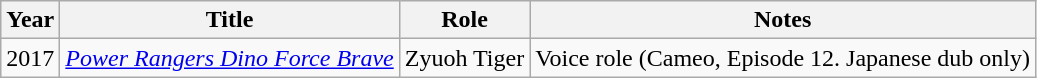<table class="wikitable sortable">
<tr>
<th>Year</th>
<th>Title</th>
<th>Role</th>
<th class="unsortable">Notes</th>
</tr>
<tr>
<td>2017</td>
<td><em><a href='#'>Power Rangers Dino Force Brave</a></em></td>
<td>Zyuoh Tiger</td>
<td>Voice role (Cameo, Episode 12. Japanese dub only)</td>
</tr>
</table>
